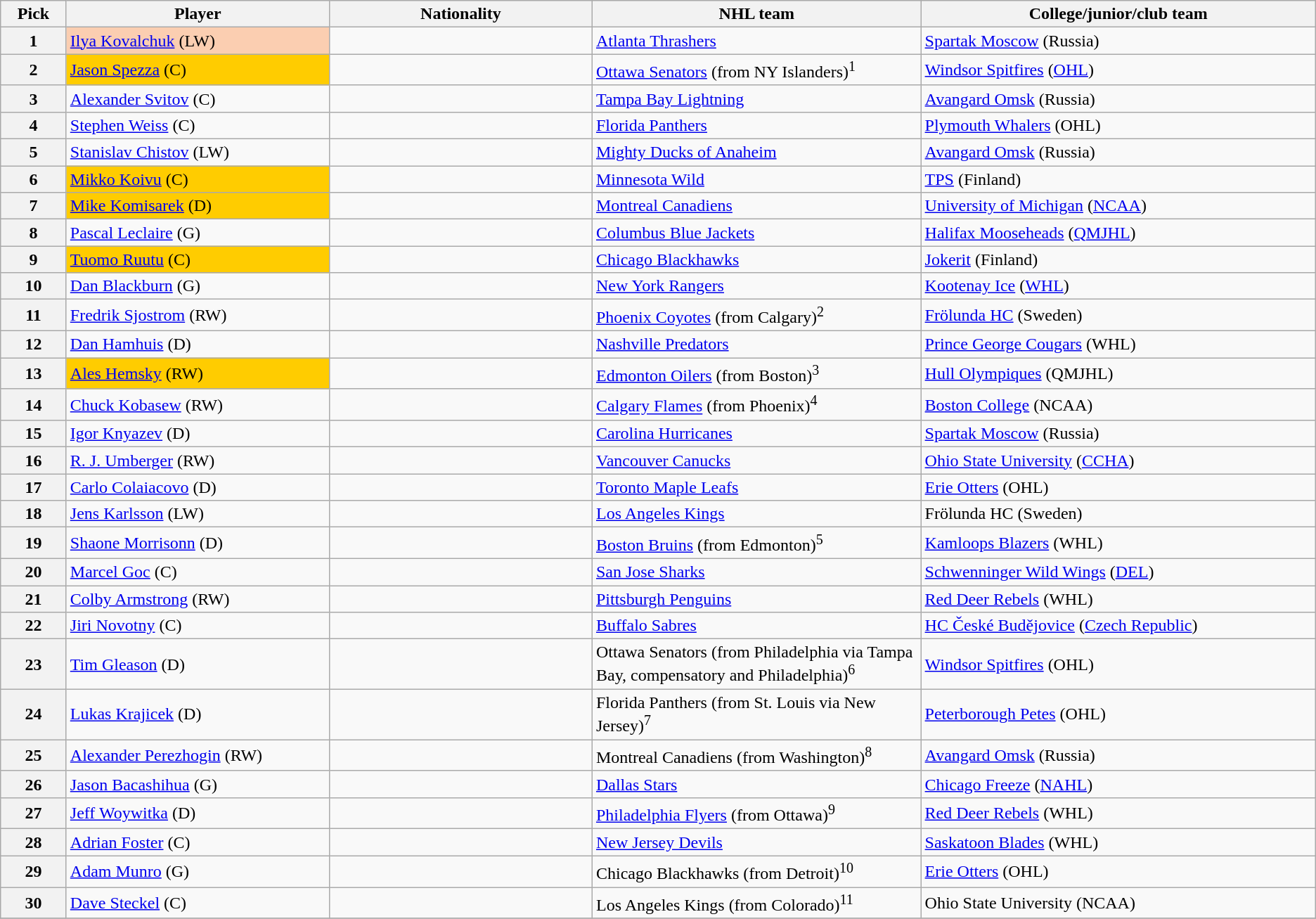<table class="wikitable">
<tr>
<th bgcolor="#DDDDFF" width="5%">Pick</th>
<th bgcolor="#DDDDFF" width="20%">Player</th>
<th bgcolor="#DDDDFF" width="20%">Nationality</th>
<th bgcolor="#DDDDFF" width="25%">NHL team</th>
<th bgcolor="#DDDDFF" width="30%">College/junior/club team</th>
</tr>
<tr>
<th>1</th>
<td bgcolor="#FBCEB1"><a href='#'>Ilya Kovalchuk</a> (LW)</td>
<td></td>
<td><a href='#'>Atlanta Thrashers</a></td>
<td><a href='#'>Spartak Moscow</a> (Russia)</td>
</tr>
<tr>
<th>2</th>
<td bgcolor="#FFCC00"><a href='#'>Jason Spezza</a> (C)</td>
<td></td>
<td><a href='#'>Ottawa Senators</a> (from NY Islanders)<sup>1</sup></td>
<td><a href='#'>Windsor Spitfires</a> (<a href='#'>OHL</a>)</td>
</tr>
<tr>
<th>3</th>
<td><a href='#'>Alexander Svitov</a> (C)</td>
<td></td>
<td><a href='#'>Tampa Bay Lightning</a></td>
<td><a href='#'>Avangard Omsk</a> (Russia)</td>
</tr>
<tr>
<th>4</th>
<td><a href='#'>Stephen Weiss</a> (C)</td>
<td></td>
<td><a href='#'>Florida Panthers</a></td>
<td><a href='#'>Plymouth Whalers</a> (OHL)</td>
</tr>
<tr>
<th>5</th>
<td><a href='#'>Stanislav Chistov</a> (LW)</td>
<td></td>
<td><a href='#'>Mighty Ducks of Anaheim</a></td>
<td><a href='#'>Avangard Omsk</a> (Russia)</td>
</tr>
<tr>
<th>6</th>
<td bgcolor="#FFCC00"><a href='#'>Mikko Koivu</a> (C)</td>
<td></td>
<td><a href='#'>Minnesota Wild</a></td>
<td><a href='#'>TPS</a> (Finland)</td>
</tr>
<tr>
<th>7</th>
<td bgcolor="#FFCC00"><a href='#'>Mike Komisarek</a> (D)</td>
<td></td>
<td><a href='#'>Montreal Canadiens</a></td>
<td><a href='#'>University of Michigan</a> (<a href='#'>NCAA</a>)</td>
</tr>
<tr>
<th>8</th>
<td><a href='#'>Pascal Leclaire</a> (G)</td>
<td></td>
<td><a href='#'>Columbus Blue Jackets</a></td>
<td><a href='#'>Halifax Mooseheads</a> (<a href='#'>QMJHL</a>)</td>
</tr>
<tr>
<th>9</th>
<td bgcolor="#FFCC00"><a href='#'>Tuomo Ruutu</a> (C)</td>
<td></td>
<td><a href='#'>Chicago Blackhawks</a></td>
<td><a href='#'>Jokerit</a> (Finland)</td>
</tr>
<tr>
<th>10</th>
<td><a href='#'>Dan Blackburn</a> (G)</td>
<td></td>
<td><a href='#'>New York Rangers</a></td>
<td><a href='#'>Kootenay Ice</a> (<a href='#'>WHL</a>)</td>
</tr>
<tr>
<th>11</th>
<td><a href='#'>Fredrik Sjostrom</a> (RW)</td>
<td></td>
<td><a href='#'>Phoenix Coyotes</a> (from Calgary)<sup>2</sup></td>
<td><a href='#'>Frölunda HC</a> (Sweden)</td>
</tr>
<tr>
<th>12</th>
<td><a href='#'>Dan Hamhuis</a> (D)</td>
<td></td>
<td><a href='#'>Nashville Predators</a></td>
<td><a href='#'>Prince George Cougars</a> (WHL)</td>
</tr>
<tr>
<th>13</th>
<td bgcolor="#FFCC00"><a href='#'>Ales Hemsky</a> (RW)</td>
<td></td>
<td><a href='#'>Edmonton Oilers</a> (from Boston)<sup>3</sup></td>
<td><a href='#'>Hull Olympiques</a> (QMJHL)</td>
</tr>
<tr>
<th>14</th>
<td><a href='#'>Chuck Kobasew</a> (RW)</td>
<td></td>
<td><a href='#'>Calgary Flames</a> (from Phoenix)<sup>4</sup></td>
<td><a href='#'>Boston College</a> (NCAA)</td>
</tr>
<tr>
<th>15</th>
<td><a href='#'>Igor Knyazev</a> (D)</td>
<td></td>
<td><a href='#'>Carolina Hurricanes</a></td>
<td><a href='#'>Spartak Moscow</a> (Russia)</td>
</tr>
<tr>
<th>16</th>
<td><a href='#'>R. J. Umberger</a> (RW)</td>
<td></td>
<td><a href='#'>Vancouver Canucks</a></td>
<td><a href='#'>Ohio State University</a> (<a href='#'>CCHA</a>)</td>
</tr>
<tr>
<th>17</th>
<td><a href='#'>Carlo Colaiacovo</a> (D)</td>
<td></td>
<td><a href='#'>Toronto Maple Leafs</a></td>
<td><a href='#'>Erie Otters</a> (OHL)</td>
</tr>
<tr>
<th>18</th>
<td><a href='#'>Jens Karlsson</a> (LW)</td>
<td></td>
<td><a href='#'>Los Angeles Kings</a></td>
<td>Frölunda HC (Sweden)</td>
</tr>
<tr>
<th>19</th>
<td><a href='#'>Shaone Morrisonn</a> (D)</td>
<td></td>
<td><a href='#'>Boston Bruins</a> (from Edmonton)<sup>5</sup></td>
<td><a href='#'>Kamloops Blazers</a> (WHL)</td>
</tr>
<tr>
<th>20</th>
<td><a href='#'>Marcel Goc</a> (C)</td>
<td></td>
<td><a href='#'>San Jose Sharks</a></td>
<td><a href='#'>Schwenninger Wild Wings</a> (<a href='#'>DEL</a>)</td>
</tr>
<tr>
<th>21</th>
<td><a href='#'>Colby Armstrong</a> (RW)</td>
<td></td>
<td><a href='#'>Pittsburgh Penguins</a></td>
<td><a href='#'>Red Deer Rebels</a> (WHL)</td>
</tr>
<tr>
<th>22</th>
<td><a href='#'>Jiri Novotny</a> (C)</td>
<td></td>
<td><a href='#'>Buffalo Sabres</a></td>
<td><a href='#'>HC České Budějovice</a> (<a href='#'>Czech Republic</a>)</td>
</tr>
<tr>
<th>23</th>
<td><a href='#'>Tim Gleason</a> (D)</td>
<td></td>
<td>Ottawa Senators (from Philadelphia via Tampa Bay, compensatory and Philadelphia)<sup>6</sup></td>
<td><a href='#'>Windsor Spitfires</a> (OHL)</td>
</tr>
<tr>
<th>24</th>
<td><a href='#'>Lukas Krajicek</a> (D)</td>
<td></td>
<td>Florida Panthers (from St. Louis via New Jersey)<sup>7</sup></td>
<td><a href='#'>Peterborough Petes</a> (OHL)</td>
</tr>
<tr>
<th>25</th>
<td><a href='#'>Alexander Perezhogin</a> (RW)</td>
<td></td>
<td>Montreal Canadiens (from Washington)<sup>8</sup></td>
<td><a href='#'>Avangard Omsk</a> (Russia)</td>
</tr>
<tr>
<th>26</th>
<td><a href='#'>Jason Bacashihua</a> (G)</td>
<td></td>
<td><a href='#'>Dallas Stars</a></td>
<td><a href='#'>Chicago Freeze</a> (<a href='#'>NAHL</a>)</td>
</tr>
<tr>
<th>27</th>
<td><a href='#'>Jeff Woywitka</a> (D)</td>
<td></td>
<td><a href='#'>Philadelphia Flyers</a> (from Ottawa)<sup>9</sup></td>
<td><a href='#'>Red Deer Rebels</a> (WHL)</td>
</tr>
<tr>
<th>28</th>
<td><a href='#'>Adrian Foster</a> (C)</td>
<td></td>
<td><a href='#'>New Jersey Devils</a></td>
<td><a href='#'>Saskatoon Blades</a> (WHL)</td>
</tr>
<tr>
<th>29</th>
<td><a href='#'>Adam Munro</a> (G)</td>
<td></td>
<td>Chicago Blackhawks (from Detroit)<sup>10</sup></td>
<td><a href='#'>Erie Otters</a> (OHL)</td>
</tr>
<tr>
<th>30</th>
<td><a href='#'>Dave Steckel</a> (C)</td>
<td></td>
<td>Los Angeles Kings (from Colorado)<sup>11</sup></td>
<td>Ohio State University (NCAA)</td>
</tr>
<tr>
</tr>
</table>
